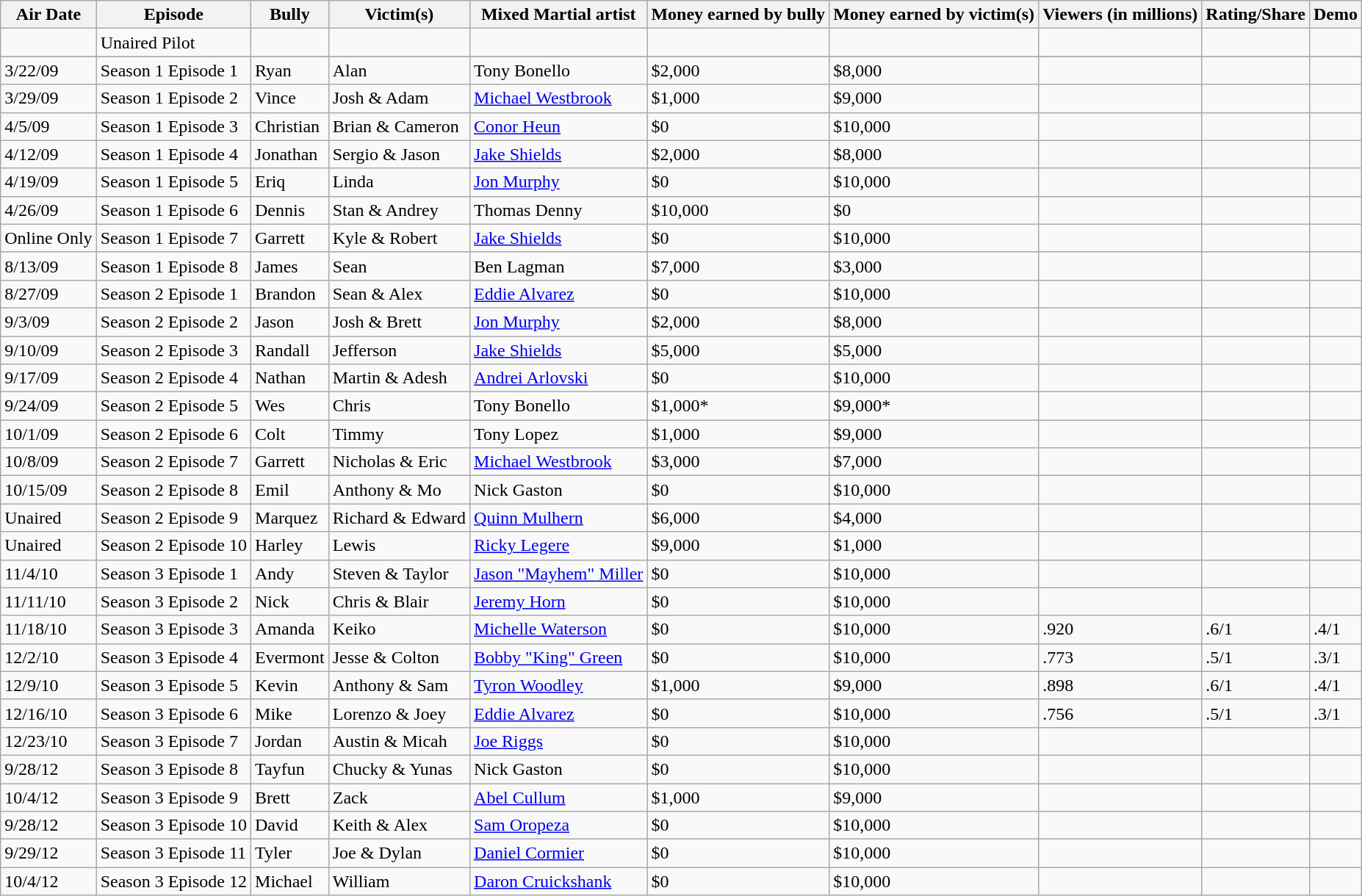<table class="wikitable sortable">
<tr>
<th>Air Date</th>
<th>Episode</th>
<th>Bully</th>
<th>Victim(s)</th>
<th>Mixed Martial artist</th>
<th>Money earned by bully</th>
<th>Money earned by victim(s)</th>
<th>Viewers (in millions)</th>
<th>Rating/Share</th>
<th>Demo</th>
</tr>
<tr>
<td></td>
<td>Unaired Pilot</td>
<td></td>
<td></td>
<td></td>
<td></td>
<td></td>
<td></td>
<td></td>
<td></td>
</tr>
<tr>
</tr>
<tr>
<td>3/22/09</td>
<td>Season 1 Episode 1</td>
<td>Ryan</td>
<td>Alan</td>
<td>Tony Bonello</td>
<td>$2,000</td>
<td>$8,000</td>
<td></td>
<td></td>
<td></td>
</tr>
<tr>
<td>3/29/09</td>
<td>Season 1 Episode 2</td>
<td>Vince</td>
<td>Josh & Adam</td>
<td><a href='#'>Michael Westbrook</a></td>
<td>$1,000</td>
<td>$9,000</td>
<td></td>
<td></td>
<td></td>
</tr>
<tr>
<td>4/5/09</td>
<td>Season 1 Episode 3</td>
<td>Christian</td>
<td>Brian & Cameron</td>
<td><a href='#'>Conor Heun</a></td>
<td>$0</td>
<td>$10,000</td>
<td></td>
<td></td>
<td></td>
</tr>
<tr>
<td>4/12/09</td>
<td>Season 1 Episode 4</td>
<td>Jonathan</td>
<td>Sergio & Jason</td>
<td><a href='#'>Jake Shields</a></td>
<td>$2,000</td>
<td>$8,000</td>
<td></td>
<td></td>
<td></td>
</tr>
<tr>
<td>4/19/09</td>
<td>Season 1 Episode 5</td>
<td>Eriq</td>
<td>Linda</td>
<td><a href='#'>Jon Murphy</a></td>
<td>$0</td>
<td>$10,000</td>
<td></td>
<td></td>
<td></td>
</tr>
<tr>
<td>4/26/09</td>
<td>Season 1 Episode 6</td>
<td>Dennis</td>
<td>Stan & Andrey</td>
<td>Thomas Denny</td>
<td>$10,000</td>
<td>$0</td>
<td></td>
<td></td>
<td></td>
</tr>
<tr>
<td>Online Only</td>
<td>Season 1 Episode 7</td>
<td>Garrett</td>
<td>Kyle & Robert</td>
<td><a href='#'>Jake Shields</a></td>
<td>$0</td>
<td>$10,000</td>
<td></td>
<td></td>
<td></td>
</tr>
<tr>
<td>8/13/09</td>
<td>Season 1 Episode 8</td>
<td>James</td>
<td>Sean</td>
<td>Ben Lagman</td>
<td>$7,000</td>
<td>$3,000</td>
<td></td>
<td></td>
<td></td>
</tr>
<tr>
<td>8/27/09</td>
<td>Season 2 Episode 1</td>
<td>Brandon</td>
<td>Sean & Alex</td>
<td><a href='#'>Eddie Alvarez</a></td>
<td>$0</td>
<td>$10,000</td>
<td></td>
<td></td>
<td></td>
</tr>
<tr>
<td>9/3/09</td>
<td>Season 2 Episode 2</td>
<td>Jason</td>
<td>Josh & Brett</td>
<td><a href='#'>Jon Murphy</a></td>
<td>$2,000</td>
<td>$8,000</td>
<td></td>
<td></td>
<td></td>
</tr>
<tr>
<td>9/10/09</td>
<td>Season 2 Episode 3</td>
<td>Randall</td>
<td>Jefferson</td>
<td><a href='#'>Jake Shields</a></td>
<td>$5,000</td>
<td>$5,000</td>
<td></td>
<td></td>
<td></td>
</tr>
<tr>
<td>9/17/09</td>
<td>Season 2 Episode 4</td>
<td>Nathan</td>
<td>Martin & Adesh</td>
<td><a href='#'>Andrei Arlovski</a></td>
<td>$0</td>
<td>$10,000</td>
<td></td>
<td></td>
<td></td>
</tr>
<tr>
<td>9/24/09</td>
<td>Season 2 Episode 5</td>
<td>Wes</td>
<td>Chris</td>
<td>Tony Bonello</td>
<td>$1,000*</td>
<td>$9,000*</td>
<td></td>
<td></td>
<td></td>
</tr>
<tr>
<td>10/1/09</td>
<td>Season 2 Episode 6</td>
<td>Colt</td>
<td>Timmy</td>
<td>Tony Lopez</td>
<td>$1,000</td>
<td>$9,000</td>
<td></td>
<td></td>
<td></td>
</tr>
<tr>
<td>10/8/09</td>
<td>Season 2 Episode 7</td>
<td>Garrett</td>
<td>Nicholas & Eric</td>
<td><a href='#'>Michael Westbrook</a></td>
<td>$3,000</td>
<td>$7,000</td>
<td></td>
<td></td>
<td></td>
</tr>
<tr>
<td>10/15/09</td>
<td>Season 2 Episode 8</td>
<td>Emil</td>
<td>Anthony & Mo</td>
<td>Nick Gaston</td>
<td>$0</td>
<td>$10,000</td>
<td></td>
<td></td>
<td></td>
</tr>
<tr>
<td>Unaired</td>
<td>Season 2 Episode 9</td>
<td>Marquez</td>
<td>Richard & Edward</td>
<td><a href='#'>Quinn Mulhern</a></td>
<td>$6,000</td>
<td>$4,000</td>
<td></td>
<td></td>
<td></td>
</tr>
<tr>
<td>Unaired</td>
<td>Season 2 Episode 10</td>
<td>Harley</td>
<td>Lewis</td>
<td><a href='#'>Ricky Legere</a></td>
<td>$9,000</td>
<td>$1,000</td>
<td></td>
<td></td>
<td></td>
</tr>
<tr>
<td>11/4/10</td>
<td>Season 3 Episode 1</td>
<td>Andy</td>
<td>Steven & Taylor</td>
<td><a href='#'>Jason "Mayhem" Miller</a></td>
<td>$0</td>
<td>$10,000</td>
<td></td>
<td></td>
<td></td>
</tr>
<tr>
<td>11/11/10</td>
<td>Season 3 Episode 2</td>
<td>Nick</td>
<td>Chris & Blair</td>
<td><a href='#'>Jeremy Horn</a></td>
<td>$0</td>
<td>$10,000</td>
<td></td>
<td></td>
<td></td>
</tr>
<tr>
<td>11/18/10</td>
<td>Season 3 Episode 3</td>
<td>Amanda</td>
<td>Keiko</td>
<td><a href='#'>Michelle Waterson</a></td>
<td>$0</td>
<td>$10,000</td>
<td>.920</td>
<td>.6/1</td>
<td>.4/1</td>
</tr>
<tr>
<td>12/2/10</td>
<td>Season 3 Episode 4</td>
<td>Evermont</td>
<td>Jesse & Colton</td>
<td><a href='#'>Bobby "King" Green</a></td>
<td>$0</td>
<td>$10,000</td>
<td>.773</td>
<td>.5/1</td>
<td>.3/1</td>
</tr>
<tr>
<td>12/9/10</td>
<td>Season 3 Episode 5</td>
<td>Kevin</td>
<td>Anthony & Sam</td>
<td><a href='#'>Tyron Woodley</a></td>
<td>$1,000</td>
<td>$9,000</td>
<td>.898</td>
<td>.6/1</td>
<td>.4/1</td>
</tr>
<tr>
<td>12/16/10</td>
<td>Season 3 Episode 6</td>
<td>Mike</td>
<td>Lorenzo & Joey</td>
<td><a href='#'>Eddie Alvarez</a></td>
<td>$0</td>
<td>$10,000</td>
<td>.756</td>
<td>.5/1</td>
<td>.3/1</td>
</tr>
<tr>
<td>12/23/10</td>
<td>Season 3 Episode 7</td>
<td>Jordan</td>
<td>Austin & Micah</td>
<td><a href='#'>Joe Riggs</a></td>
<td>$0</td>
<td>$10,000</td>
<td></td>
<td></td>
<td></td>
</tr>
<tr>
<td>9/28/12</td>
<td>Season 3 Episode 8</td>
<td>Tayfun</td>
<td>Chucky & Yunas</td>
<td>Nick Gaston</td>
<td>$0</td>
<td>$10,000</td>
<td></td>
<td></td>
<td></td>
</tr>
<tr>
<td>10/4/12</td>
<td>Season 3 Episode 9</td>
<td>Brett</td>
<td>Zack</td>
<td><a href='#'>Abel Cullum</a></td>
<td>$1,000</td>
<td>$9,000</td>
<td></td>
<td></td>
<td></td>
</tr>
<tr>
<td>9/28/12</td>
<td>Season 3 Episode 10</td>
<td>David</td>
<td>Keith & Alex</td>
<td><a href='#'>Sam Oropeza</a></td>
<td>$0</td>
<td>$10,000</td>
<td></td>
<td></td>
<td></td>
</tr>
<tr>
<td>9/29/12</td>
<td>Season 3 Episode 11</td>
<td>Tyler</td>
<td>Joe & Dylan</td>
<td><a href='#'>Daniel Cormier</a></td>
<td>$0</td>
<td>$10,000</td>
<td></td>
<td></td>
<td></td>
</tr>
<tr>
<td>10/4/12</td>
<td>Season 3 Episode 12</td>
<td>Michael</td>
<td>William</td>
<td><a href='#'>Daron Cruickshank</a></td>
<td>$0</td>
<td>$10,000</td>
<td></td>
<td></td>
<td></td>
</tr>
</table>
